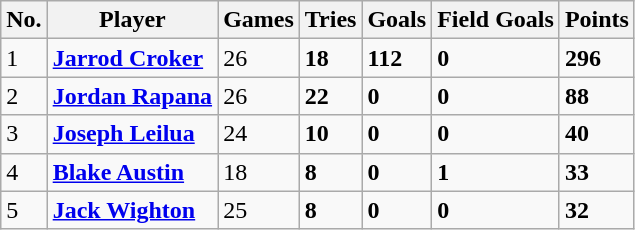<table class="wikitable">
<tr>
<th>No.</th>
<th>Player</th>
<th>Games</th>
<th>Tries</th>
<th>Goals</th>
<th>Field Goals</th>
<th>Points</th>
</tr>
<tr>
<td>1</td>
<td><strong><a href='#'>Jarrod Croker</a></strong></td>
<td>26</td>
<td><strong>18</strong></td>
<td><strong>112</strong></td>
<td><strong>0</strong></td>
<td><strong>296</strong></td>
</tr>
<tr>
<td>2</td>
<td><strong><a href='#'>Jordan Rapana</a></strong></td>
<td>26</td>
<td><strong>22</strong></td>
<td><strong>0</strong></td>
<td><strong>0</strong></td>
<td><strong>88</strong></td>
</tr>
<tr>
<td>3</td>
<td><strong><a href='#'>Joseph Leilua</a></strong></td>
<td>24</td>
<td><strong>10</strong></td>
<td><strong>0</strong></td>
<td><strong>0</strong></td>
<td><strong>40</strong></td>
</tr>
<tr>
<td>4</td>
<td><strong><a href='#'>Blake Austin</a></strong></td>
<td>18</td>
<td><strong>8</strong></td>
<td><strong>0</strong></td>
<td><strong>1</strong></td>
<td><strong>33</strong></td>
</tr>
<tr>
<td>5</td>
<td><strong><a href='#'>Jack Wighton</a></strong></td>
<td>25</td>
<td><strong>8</strong></td>
<td><strong>0</strong></td>
<td><strong>0</strong></td>
<td><strong>32</strong></td>
</tr>
</table>
